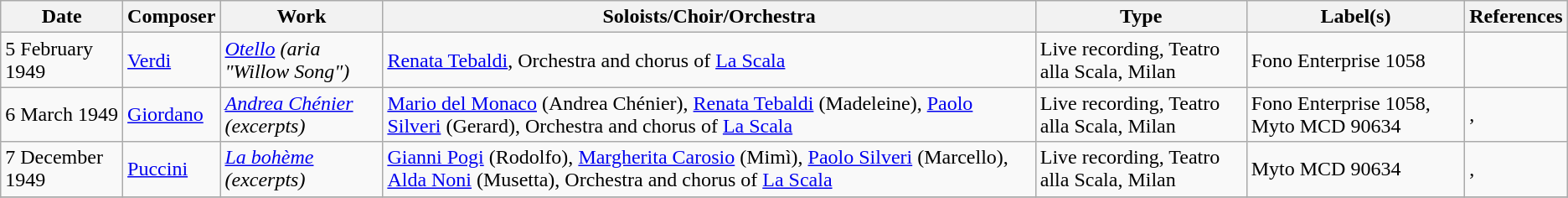<table class="wikitable">
<tr>
<th>Date</th>
<th>Composer</th>
<th>Work</th>
<th>Soloists/Choir/Orchestra</th>
<th>Type</th>
<th>Label(s)</th>
<th>References</th>
</tr>
<tr>
<td>5 February 1949</td>
<td><a href='#'>Verdi</a></td>
<td><em><a href='#'>Otello</a> (aria "Willow Song")</em></td>
<td><a href='#'>Renata Tebaldi</a>, Orchestra and chorus of <a href='#'>La Scala</a></td>
<td>Live recording, Teatro alla Scala, Milan</td>
<td>Fono Enterprise 1058</td>
<td></td>
</tr>
<tr>
<td>6 March 1949</td>
<td><a href='#'>Giordano</a></td>
<td><em><a href='#'>Andrea Chénier</a> (excerpts)</em></td>
<td><a href='#'>Mario del Monaco</a> (Andrea Chénier), <a href='#'>Renata Tebaldi</a> (Madeleine), <a href='#'>Paolo Silveri</a> (Gerard), Orchestra and chorus of <a href='#'>La Scala</a></td>
<td>Live recording, Teatro alla Scala, Milan</td>
<td>Fono Enterprise 1058, Myto MCD 90634</td>
<td>, </td>
</tr>
<tr>
<td>7 December 1949</td>
<td><a href='#'>Puccini</a></td>
<td><em><a href='#'>La bohème</a> (excerpts)</em></td>
<td><a href='#'>Gianni Pogi</a> (Rodolfo), <a href='#'>Margherita Carosio</a> (Mimì), <a href='#'>Paolo Silveri</a> (Marcello), <a href='#'>Alda Noni</a> (Musetta), Orchestra and chorus of <a href='#'>La Scala</a></td>
<td>Live recording, Teatro alla Scala, Milan</td>
<td>Myto MCD 90634</td>
<td>, </td>
</tr>
<tr>
</tr>
</table>
